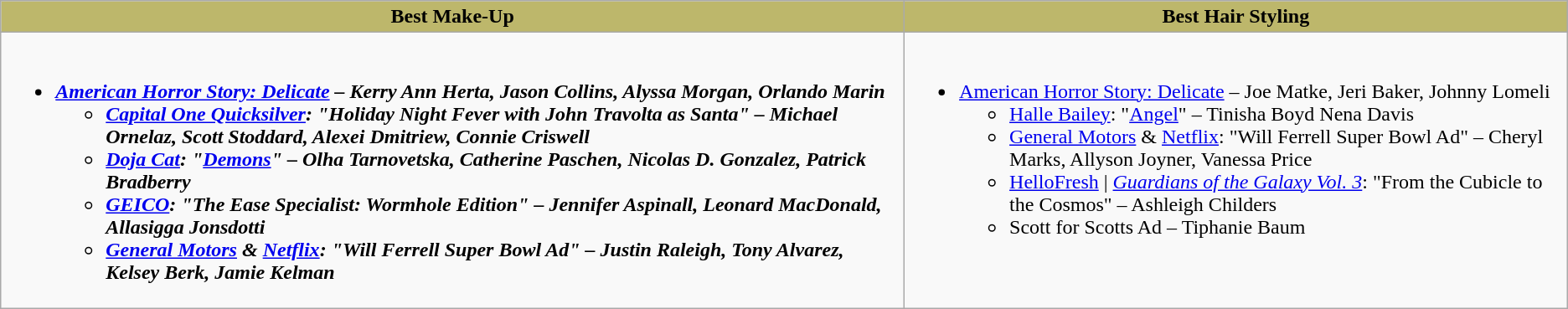<table class=wikitable>
<tr>
<th style="background:#BDB76B;">Best Make-Up</th>
<th style="background:#BDB76B;">Best Hair Styling</th>
</tr>
<tr>
<td valign="top"><br><ul><li><strong><em><a href='#'>American Horror Story: Delicate</a><em> – Kerry Ann Herta, Jason Collins, Alyssa Morgan, Orlando Marin<strong><ul><li><a href='#'>Capital One Quicksilver</a>: "Holiday Night Fever with John Travolta as Santa" – Michael Ornelaz, Scott Stoddard, Alexei Dmitriew, Connie Criswell</li><li><a href='#'>Doja Cat</a>: "<a href='#'>Demons</a>" – Olha Tarnovetska, Catherine Paschen, Nicolas D. Gonzalez, Patrick Bradberry</li><li><a href='#'>GEICO</a>: "The Ease Specialist: Wormhole Edition" – Jennifer Aspinall, Leonard MacDonald, Allasigga Jonsdotti</li><li><a href='#'>General Motors</a> & <a href='#'>Netflix</a>: "Will Ferrell Super Bowl Ad" – Justin Raleigh, Tony Alvarez, Kelsey Berk, Jamie Kelman</li></ul></li></ul></td>
<td valign="top"><br><ul><li></em></strong><a href='#'>American Horror Story: Delicate</a></em> – Joe Matke, Jeri Baker, Johnny Lomeli</strong><ul><li><a href='#'>Halle Bailey</a>: "<a href='#'>Angel</a>" – Tinisha Boyd Nena Davis</li><li><a href='#'>General Motors</a> & <a href='#'>Netflix</a>: "Will Ferrell Super Bowl Ad" – Cheryl Marks, Allyson Joyner, Vanessa Price</li><li><a href='#'>HelloFresh</a> | <em><a href='#'>Guardians of the Galaxy Vol. 3</a></em>: "From the Cubicle to the Cosmos" – Ashleigh Childers</li><li>Scott for Scotts Ad – Tiphanie Baum</li></ul></li></ul></td>
</tr>
</table>
